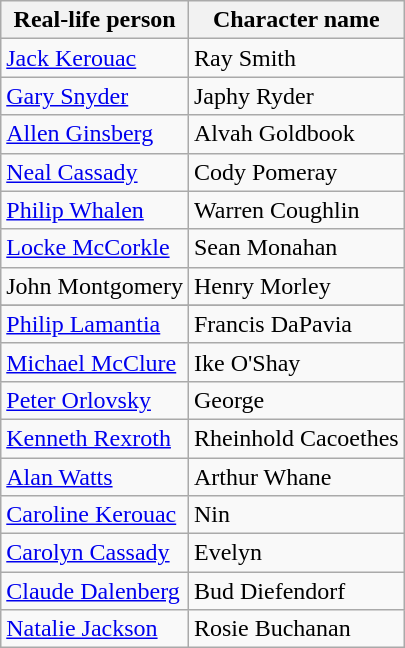<table class="wikitable">
<tr>
<th>Real-life person</th>
<th>Character name</th>
</tr>
<tr>
<td><a href='#'>Jack Kerouac</a></td>
<td>Ray Smith</td>
</tr>
<tr>
<td><a href='#'>Gary Snyder</a></td>
<td>Japhy Ryder</td>
</tr>
<tr>
<td><a href='#'>Allen Ginsberg</a></td>
<td>Alvah Goldbook</td>
</tr>
<tr>
<td><a href='#'>Neal Cassady</a></td>
<td>Cody Pomeray</td>
</tr>
<tr>
<td><a href='#'>Philip Whalen</a></td>
<td>Warren Coughlin</td>
</tr>
<tr>
<td><a href='#'>Locke McCorkle</a></td>
<td>Sean Monahan</td>
</tr>
<tr>
<td>John Montgomery</td>
<td>Henry Morley</td>
</tr>
<tr>
</tr>
<tr>
<td><a href='#'>Philip Lamantia</a></td>
<td>Francis DaPavia</td>
</tr>
<tr>
<td><a href='#'>Michael McClure</a></td>
<td>Ike O'Shay</td>
</tr>
<tr>
<td><a href='#'>Peter Orlovsky</a></td>
<td>George</td>
</tr>
<tr>
<td><a href='#'>Kenneth Rexroth</a></td>
<td>Rheinhold Cacoethes</td>
</tr>
<tr>
<td><a href='#'>Alan Watts</a></td>
<td>Arthur Whane</td>
</tr>
<tr>
<td><a href='#'>Caroline Kerouac</a></td>
<td>Nin</td>
</tr>
<tr>
<td><a href='#'>Carolyn Cassady</a></td>
<td>Evelyn</td>
</tr>
<tr>
<td><a href='#'>Claude Dalenberg</a></td>
<td>Bud Diefendorf</td>
</tr>
<tr>
<td><a href='#'>Natalie Jackson</a></td>
<td>Rosie Buchanan</td>
</tr>
</table>
